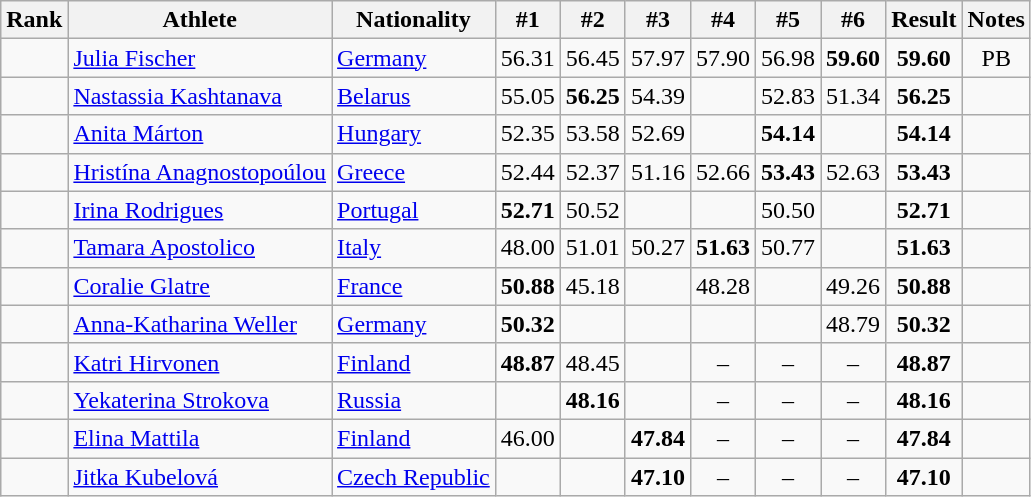<table class="wikitable sortable" style="text-align:center">
<tr>
<th>Rank</th>
<th>Athlete</th>
<th>Nationality</th>
<th>#1</th>
<th>#2</th>
<th>#3</th>
<th>#4</th>
<th>#5</th>
<th>#6</th>
<th>Result</th>
<th>Notes</th>
</tr>
<tr>
<td></td>
<td align="left"><a href='#'>Julia Fischer</a></td>
<td align=left> <a href='#'>Germany</a></td>
<td>56.31</td>
<td>56.45</td>
<td>57.97</td>
<td>57.90</td>
<td>56.98</td>
<td><strong>59.60</strong></td>
<td><strong>59.60</strong></td>
<td>PB</td>
</tr>
<tr>
<td></td>
<td align="left"><a href='#'>Nastassia Kashtanava</a></td>
<td align=left> <a href='#'>Belarus</a></td>
<td>55.05</td>
<td><strong>56.25</strong></td>
<td>54.39</td>
<td></td>
<td>52.83</td>
<td>51.34</td>
<td><strong>56.25</strong></td>
<td></td>
</tr>
<tr>
<td></td>
<td align="left"><a href='#'>Anita Márton</a></td>
<td align=left> <a href='#'>Hungary</a></td>
<td>52.35</td>
<td>53.58</td>
<td>52.69</td>
<td></td>
<td><strong>54.14</strong></td>
<td></td>
<td><strong>54.14</strong></td>
<td></td>
</tr>
<tr>
<td></td>
<td align="left"><a href='#'>Hristína Anagnostopoúlou</a></td>
<td align=left> <a href='#'>Greece</a></td>
<td>52.44</td>
<td>52.37</td>
<td>51.16</td>
<td>52.66</td>
<td><strong>53.43</strong></td>
<td>52.63</td>
<td><strong>53.43</strong></td>
<td></td>
</tr>
<tr>
<td></td>
<td align="left"><a href='#'>Irina Rodrigues</a></td>
<td align=left> <a href='#'>Portugal</a></td>
<td><strong>52.71</strong></td>
<td>50.52</td>
<td></td>
<td></td>
<td>50.50</td>
<td></td>
<td><strong>52.71</strong></td>
<td></td>
</tr>
<tr>
<td></td>
<td align="left"><a href='#'>Tamara Apostolico</a></td>
<td align=left> <a href='#'>Italy</a></td>
<td>48.00</td>
<td>51.01</td>
<td>50.27</td>
<td><strong>51.63</strong></td>
<td>50.77</td>
<td></td>
<td><strong>51.63</strong></td>
<td></td>
</tr>
<tr>
<td></td>
<td align="left"><a href='#'>Coralie Glatre</a></td>
<td align=left> <a href='#'>France</a></td>
<td><strong>50.88</strong></td>
<td>45.18</td>
<td></td>
<td>48.28</td>
<td></td>
<td>49.26</td>
<td><strong>50.88</strong></td>
<td></td>
</tr>
<tr>
<td></td>
<td align="left"><a href='#'>Anna-Katharina Weller</a></td>
<td align=left> <a href='#'>Germany</a></td>
<td><strong>50.32</strong></td>
<td></td>
<td></td>
<td></td>
<td></td>
<td>48.79</td>
<td><strong>50.32</strong></td>
<td></td>
</tr>
<tr>
<td></td>
<td align="left"><a href='#'>Katri Hirvonen</a></td>
<td align=left> <a href='#'>Finland</a></td>
<td><strong>48.87</strong></td>
<td>48.45</td>
<td></td>
<td>–</td>
<td>–</td>
<td>–</td>
<td><strong>48.87</strong></td>
<td></td>
</tr>
<tr>
<td></td>
<td align="left"><a href='#'>Yekaterina Strokova</a></td>
<td align=left> <a href='#'>Russia</a></td>
<td></td>
<td><strong>48.16</strong></td>
<td></td>
<td>–</td>
<td>–</td>
<td>–</td>
<td><strong>48.16</strong></td>
<td></td>
</tr>
<tr>
<td></td>
<td align="left"><a href='#'>Elina Mattila</a></td>
<td align=left> <a href='#'>Finland</a></td>
<td>46.00</td>
<td></td>
<td><strong>47.84</strong></td>
<td>–</td>
<td>–</td>
<td>–</td>
<td><strong>47.84</strong></td>
<td></td>
</tr>
<tr>
<td></td>
<td align="left"><a href='#'>Jitka Kubelová</a></td>
<td align=left> <a href='#'>Czech Republic</a></td>
<td></td>
<td></td>
<td><strong>47.10</strong></td>
<td>–</td>
<td>–</td>
<td>–</td>
<td><strong>47.10</strong></td>
<td></td>
</tr>
</table>
